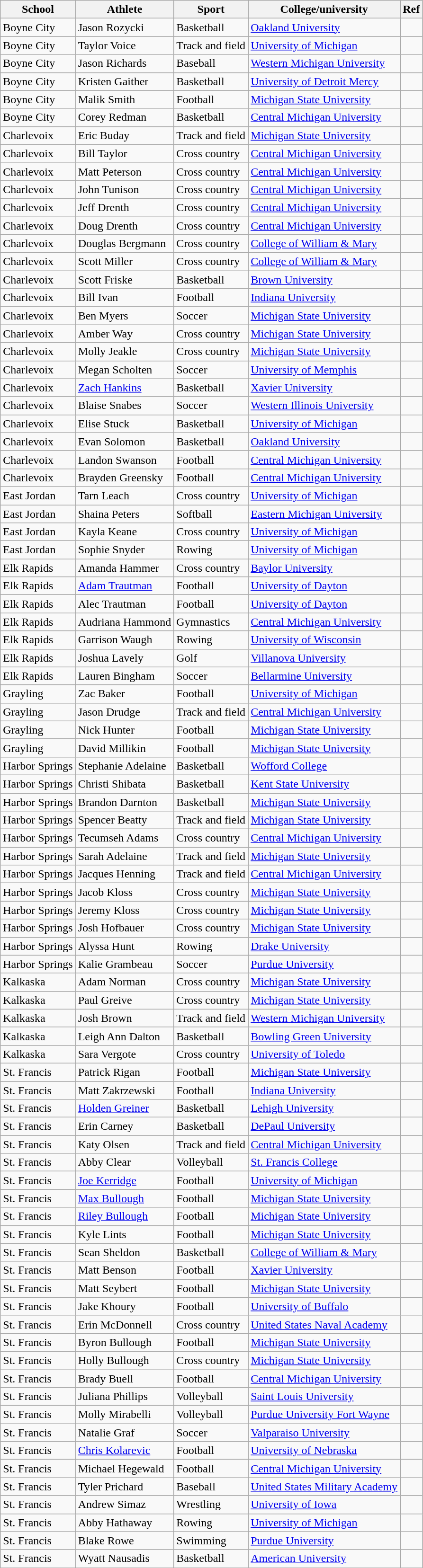<table class="wikitable collapsible sortable">
<tr>
<th>School</th>
<th>Athlete</th>
<th>Sport</th>
<th>College/university</th>
<th>Ref</th>
</tr>
<tr>
<td>Boyne City</td>
<td>Jason Rozycki</td>
<td>Basketball</td>
<td><a href='#'>Oakland University</a></td>
<td></td>
</tr>
<tr>
<td>Boyne City</td>
<td>Taylor Voice</td>
<td>Track and field</td>
<td><a href='#'>University of Michigan</a></td>
<td></td>
</tr>
<tr>
<td>Boyne City</td>
<td>Jason Richards</td>
<td>Baseball</td>
<td><a href='#'>Western Michigan University</a></td>
<td></td>
</tr>
<tr>
<td>Boyne City</td>
<td>Kristen Gaither</td>
<td>Basketball</td>
<td><a href='#'>University of Detroit Mercy</a></td>
<td></td>
</tr>
<tr>
<td>Boyne City</td>
<td>Malik Smith</td>
<td>Football</td>
<td><a href='#'>Michigan State University</a></td>
<td></td>
</tr>
<tr>
<td>Boyne City</td>
<td>Corey Redman</td>
<td>Basketball</td>
<td><a href='#'>Central Michigan University</a></td>
<td></td>
</tr>
<tr>
<td>Charlevoix</td>
<td>Eric Buday</td>
<td>Track and field</td>
<td><a href='#'>Michigan State University</a></td>
<td></td>
</tr>
<tr>
<td>Charlevoix</td>
<td>Bill Taylor</td>
<td>Cross country</td>
<td><a href='#'>Central Michigan University</a></td>
<td></td>
</tr>
<tr>
<td>Charlevoix</td>
<td>Matt Peterson</td>
<td>Cross country</td>
<td><a href='#'>Central Michigan University</a></td>
<td></td>
</tr>
<tr>
<td>Charlevoix</td>
<td>John Tunison</td>
<td>Cross country</td>
<td><a href='#'>Central Michigan University</a></td>
<td></td>
</tr>
<tr>
<td>Charlevoix</td>
<td>Jeff Drenth</td>
<td>Cross country</td>
<td><a href='#'>Central Michigan University</a></td>
<td></td>
</tr>
<tr>
<td>Charlevoix</td>
<td>Doug Drenth</td>
<td>Cross country</td>
<td><a href='#'>Central Michigan University</a></td>
<td></td>
</tr>
<tr>
<td>Charlevoix</td>
<td>Douglas Bergmann</td>
<td>Cross country</td>
<td><a href='#'>College of William & Mary</a></td>
<td></td>
</tr>
<tr>
<td>Charlevoix</td>
<td>Scott Miller</td>
<td>Cross country</td>
<td><a href='#'>College of William & Mary</a></td>
<td></td>
</tr>
<tr>
<td>Charlevoix</td>
<td>Scott Friske</td>
<td>Basketball</td>
<td><a href='#'>Brown University</a></td>
<td></td>
</tr>
<tr>
<td>Charlevoix</td>
<td>Bill Ivan</td>
<td>Football</td>
<td><a href='#'>Indiana University</a></td>
<td></td>
</tr>
<tr>
<td>Charlevoix</td>
<td>Ben Myers</td>
<td>Soccer</td>
<td><a href='#'>Michigan State University</a></td>
<td></td>
</tr>
<tr>
<td>Charlevoix</td>
<td>Amber Way</td>
<td>Cross country</td>
<td><a href='#'>Michigan State University</a></td>
<td></td>
</tr>
<tr>
<td>Charlevoix</td>
<td>Molly Jeakle</td>
<td>Cross country</td>
<td><a href='#'>Michigan State University</a></td>
<td></td>
</tr>
<tr>
<td>Charlevoix</td>
<td>Megan Scholten</td>
<td>Soccer</td>
<td><a href='#'>University of Memphis</a></td>
<td></td>
</tr>
<tr>
<td>Charlevoix</td>
<td><a href='#'>Zach Hankins</a></td>
<td>Basketball</td>
<td><a href='#'>Xavier University</a></td>
<td></td>
</tr>
<tr>
<td>Charlevoix</td>
<td>Blaise Snabes</td>
<td>Soccer</td>
<td><a href='#'>Western Illinois University</a></td>
<td></td>
</tr>
<tr>
<td>Charlevoix</td>
<td>Elise Stuck</td>
<td>Basketball</td>
<td><a href='#'>University of Michigan</a></td>
<td></td>
</tr>
<tr>
<td>Charlevoix</td>
<td>Evan Solomon</td>
<td>Basketball</td>
<td><a href='#'>Oakland University</a></td>
<td></td>
</tr>
<tr>
<td>Charlevoix</td>
<td>Landon Swanson</td>
<td>Football</td>
<td><a href='#'>Central Michigan University</a></td>
<td></td>
</tr>
<tr>
<td>Charlevoix</td>
<td>Brayden Greensky</td>
<td>Football</td>
<td><a href='#'>Central Michigan University</a></td>
<td></td>
</tr>
<tr>
<td>East Jordan</td>
<td>Tarn Leach</td>
<td>Cross country</td>
<td><a href='#'>University of Michigan</a></td>
<td></td>
</tr>
<tr>
<td>East Jordan</td>
<td>Shaina Peters</td>
<td>Softball</td>
<td><a href='#'>Eastern Michigan University</a></td>
<td></td>
</tr>
<tr>
<td>East Jordan</td>
<td>Kayla Keane</td>
<td>Cross country</td>
<td><a href='#'>University of Michigan</a></td>
<td></td>
</tr>
<tr>
<td>East Jordan</td>
<td>Sophie Snyder</td>
<td>Rowing</td>
<td><a href='#'>University of Michigan</a></td>
<td></td>
</tr>
<tr>
<td>Elk Rapids</td>
<td>Amanda Hammer</td>
<td>Cross country</td>
<td><a href='#'>Baylor University</a></td>
<td></td>
</tr>
<tr>
<td>Elk Rapids</td>
<td><a href='#'>Adam Trautman</a></td>
<td>Football</td>
<td><a href='#'>University of Dayton</a></td>
<td></td>
</tr>
<tr>
<td>Elk Rapids</td>
<td>Alec Trautman</td>
<td>Football</td>
<td><a href='#'>University of Dayton</a></td>
<td></td>
</tr>
<tr>
<td>Elk Rapids</td>
<td>Audriana Hammond</td>
<td>Gymnastics</td>
<td><a href='#'>Central Michigan University</a></td>
<td></td>
</tr>
<tr>
<td>Elk Rapids</td>
<td>Garrison Waugh</td>
<td>Rowing</td>
<td><a href='#'>University of Wisconsin</a></td>
<td></td>
</tr>
<tr>
<td>Elk Rapids</td>
<td>Joshua Lavely</td>
<td>Golf</td>
<td><a href='#'>Villanova University</a></td>
<td></td>
</tr>
<tr>
<td>Elk Rapids</td>
<td>Lauren Bingham</td>
<td>Soccer</td>
<td><a href='#'>Bellarmine University</a></td>
<td></td>
</tr>
<tr>
<td>Grayling</td>
<td>Zac Baker</td>
<td>Football</td>
<td><a href='#'>University of Michigan</a></td>
<td></td>
</tr>
<tr>
<td>Grayling</td>
<td>Jason Drudge</td>
<td>Track and field</td>
<td><a href='#'>Central Michigan University</a></td>
<td></td>
</tr>
<tr>
<td>Grayling</td>
<td>Nick Hunter</td>
<td>Football</td>
<td><a href='#'>Michigan State University</a></td>
<td></td>
</tr>
<tr>
<td>Grayling</td>
<td>David Millikin</td>
<td>Football</td>
<td><a href='#'>Michigan State University</a></td>
<td></td>
</tr>
<tr>
<td>Harbor Springs</td>
<td>Stephanie Adelaine</td>
<td>Basketball</td>
<td><a href='#'>Wofford College</a></td>
<td></td>
</tr>
<tr>
<td>Harbor Springs</td>
<td>Christi Shibata</td>
<td>Basketball</td>
<td><a href='#'>Kent State University</a></td>
<td></td>
</tr>
<tr>
<td>Harbor Springs</td>
<td>Brandon Darnton</td>
<td>Basketball</td>
<td><a href='#'>Michigan State University</a></td>
<td></td>
</tr>
<tr>
<td>Harbor Springs</td>
<td>Spencer Beatty</td>
<td>Track and field</td>
<td><a href='#'>Michigan State University</a></td>
<td></td>
</tr>
<tr>
<td>Harbor Springs</td>
<td>Tecumseh Adams</td>
<td>Cross country</td>
<td><a href='#'>Central Michigan University</a></td>
<td></td>
</tr>
<tr>
<td>Harbor Springs</td>
<td>Sarah Adelaine</td>
<td>Track and field</td>
<td><a href='#'>Michigan State University</a></td>
<td></td>
</tr>
<tr>
<td>Harbor Springs</td>
<td>Jacques Henning</td>
<td>Track and field</td>
<td><a href='#'>Central Michigan University</a></td>
<td></td>
</tr>
<tr>
<td>Harbor Springs</td>
<td>Jacob Kloss</td>
<td>Cross country</td>
<td><a href='#'>Michigan State University</a></td>
<td></td>
</tr>
<tr>
<td>Harbor Springs</td>
<td>Jeremy Kloss</td>
<td>Cross country</td>
<td><a href='#'>Michigan State University</a></td>
<td></td>
</tr>
<tr>
<td>Harbor Springs</td>
<td>Josh Hofbauer</td>
<td>Cross country</td>
<td><a href='#'>Michigan State University</a></td>
<td></td>
</tr>
<tr>
<td>Harbor Springs</td>
<td>Alyssa Hunt</td>
<td>Rowing</td>
<td><a href='#'>Drake University</a></td>
<td></td>
</tr>
<tr>
<td>Harbor Springs</td>
<td>Kalie Grambeau</td>
<td>Soccer</td>
<td><a href='#'>Purdue University</a></td>
<td></td>
</tr>
<tr>
<td>Kalkaska</td>
<td>Adam Norman</td>
<td>Cross country</td>
<td><a href='#'>Michigan State University</a></td>
<td></td>
</tr>
<tr>
<td>Kalkaska</td>
<td>Paul Greive</td>
<td>Cross country</td>
<td><a href='#'>Michigan State University</a></td>
<td></td>
</tr>
<tr>
<td>Kalkaska</td>
<td>Josh Brown</td>
<td>Track and field</td>
<td><a href='#'>Western Michigan University</a></td>
<td></td>
</tr>
<tr>
<td>Kalkaska</td>
<td>Leigh Ann Dalton</td>
<td>Basketball</td>
<td><a href='#'>Bowling Green University</a></td>
<td></td>
</tr>
<tr>
<td>Kalkaska</td>
<td>Sara Vergote</td>
<td>Cross country</td>
<td><a href='#'>University of Toledo</a></td>
<td></td>
</tr>
<tr>
<td>St. Francis</td>
<td>Patrick Rigan</td>
<td>Football</td>
<td><a href='#'>Michigan State University</a></td>
<td></td>
</tr>
<tr>
<td>St. Francis</td>
<td>Matt Zakrzewski</td>
<td>Football</td>
<td><a href='#'>Indiana University</a></td>
<td></td>
</tr>
<tr>
<td>St. Francis</td>
<td><a href='#'>Holden Greiner</a></td>
<td>Basketball</td>
<td><a href='#'>Lehigh University</a></td>
<td></td>
</tr>
<tr>
<td>St. Francis</td>
<td>Erin Carney</td>
<td>Basketball</td>
<td><a href='#'>DePaul University</a></td>
<td></td>
</tr>
<tr>
<td>St. Francis</td>
<td>Katy Olsen</td>
<td>Track and field</td>
<td><a href='#'>Central Michigan University</a></td>
<td></td>
</tr>
<tr>
<td>St. Francis</td>
<td>Abby Clear</td>
<td>Volleyball</td>
<td><a href='#'>St. Francis College</a></td>
<td></td>
</tr>
<tr>
<td>St. Francis</td>
<td><a href='#'>Joe Kerridge</a></td>
<td>Football</td>
<td><a href='#'>University of Michigan</a></td>
<td></td>
</tr>
<tr>
<td>St. Francis</td>
<td><a href='#'>Max Bullough</a></td>
<td>Football</td>
<td><a href='#'>Michigan State University</a></td>
<td></td>
</tr>
<tr>
<td>St. Francis</td>
<td><a href='#'>Riley Bullough</a></td>
<td>Football</td>
<td><a href='#'>Michigan State University</a></td>
<td></td>
</tr>
<tr>
<td>St. Francis</td>
<td>Kyle Lints</td>
<td>Football</td>
<td><a href='#'>Michigan State University</a></td>
<td></td>
</tr>
<tr>
<td>St. Francis</td>
<td>Sean Sheldon</td>
<td>Basketball</td>
<td><a href='#'>College of William & Mary</a></td>
<td></td>
</tr>
<tr>
<td>St. Francis</td>
<td>Matt Benson</td>
<td>Football</td>
<td><a href='#'>Xavier University</a></td>
<td></td>
</tr>
<tr>
<td>St. Francis</td>
<td>Matt Seybert</td>
<td>Football</td>
<td><a href='#'>Michigan State University</a></td>
<td></td>
</tr>
<tr>
<td>St. Francis</td>
<td>Jake Khoury</td>
<td>Football</td>
<td><a href='#'>University of Buffalo</a></td>
<td></td>
</tr>
<tr>
<td>St. Francis</td>
<td>Erin McDonnell</td>
<td>Cross country</td>
<td><a href='#'>United States Naval Academy</a></td>
<td></td>
</tr>
<tr>
<td>St. Francis</td>
<td>Byron Bullough</td>
<td>Football</td>
<td><a href='#'>Michigan State University</a></td>
<td></td>
</tr>
<tr>
<td>St. Francis</td>
<td>Holly Bullough</td>
<td>Cross country</td>
<td><a href='#'>Michigan State University</a></td>
<td></td>
</tr>
<tr>
<td>St. Francis</td>
<td>Brady Buell</td>
<td>Football</td>
<td><a href='#'>Central Michigan University</a></td>
<td></td>
</tr>
<tr>
<td>St. Francis</td>
<td>Juliana Phillips</td>
<td>Volleyball</td>
<td><a href='#'>Saint Louis University</a></td>
<td></td>
</tr>
<tr>
<td>St. Francis</td>
<td>Molly Mirabelli</td>
<td>Volleyball</td>
<td><a href='#'>Purdue University Fort Wayne</a></td>
<td></td>
</tr>
<tr>
<td>St. Francis</td>
<td>Natalie Graf</td>
<td>Soccer</td>
<td><a href='#'>Valparaiso University</a></td>
<td></td>
</tr>
<tr>
<td>St. Francis</td>
<td><a href='#'>Chris Kolarevic</a></td>
<td>Football</td>
<td><a href='#'>University of Nebraska</a></td>
<td></td>
</tr>
<tr>
<td>St. Francis</td>
<td>Michael Hegewald</td>
<td>Football</td>
<td><a href='#'>Central Michigan University</a></td>
<td></td>
</tr>
<tr>
<td>St. Francis</td>
<td>Tyler Prichard</td>
<td>Baseball</td>
<td><a href='#'>United States Military Academy</a></td>
<td></td>
</tr>
<tr>
<td>St. Francis</td>
<td>Andrew Simaz</td>
<td>Wrestling</td>
<td><a href='#'>University of Iowa</a></td>
<td></td>
</tr>
<tr>
<td>St. Francis</td>
<td>Abby Hathaway</td>
<td>Rowing</td>
<td><a href='#'>University of Michigan</a></td>
<td></td>
</tr>
<tr>
<td>St. Francis</td>
<td>Blake Rowe</td>
<td>Swimming</td>
<td><a href='#'>Purdue University</a></td>
<td></td>
</tr>
<tr>
<td>St. Francis</td>
<td>Wyatt Nausadis</td>
<td>Basketball</td>
<td><a href='#'>American University</a></td>
<td></td>
</tr>
</table>
